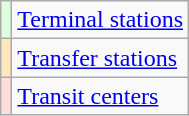<table class="wikitable" summary="Legend for main table">
<tr>
<td style="background-color:#ddffdd"></td>
<td><a href='#'>Terminal stations</a></td>
</tr>
<tr>
<td style="background-color:#FFE6BD"></td>
<td><a href='#'>Transfer stations</a></td>
</tr>
<tr>
<td style="background-color:#ffdddd"></td>
<td><a href='#'>Transit centers</a></td>
</tr>
</table>
